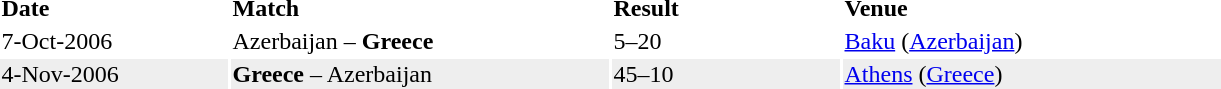<table>
<tr>
<td width="150"><strong>Date</strong></td>
<td width="250"><strong>Match</strong></td>
<td width="150"><strong>Result</strong></td>
<td width="250"><strong>Venue</strong></td>
</tr>
<tr>
<td>7-Oct-2006</td>
<td>Azerbaijan – <strong>Greece</strong></td>
<td>5–20</td>
<td><a href='#'>Baku</a> (<a href='#'>Azerbaijan</a>)</td>
</tr>
<tr bgcolor=#eeeeee>
<td>4-Nov-2006</td>
<td><strong>Greece</strong> – Azerbaijan</td>
<td>45–10</td>
<td><a href='#'>Athens</a> (<a href='#'>Greece</a>)</td>
</tr>
</table>
